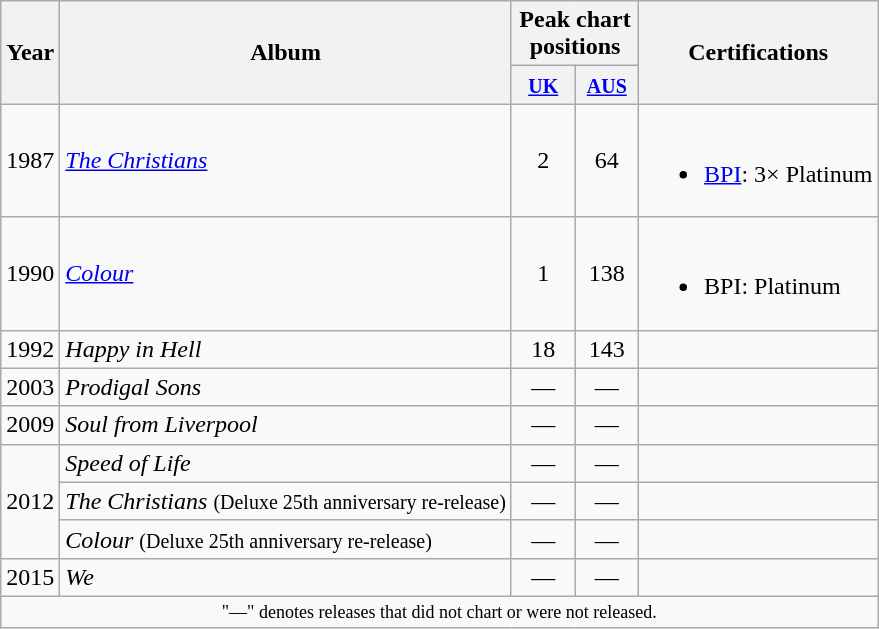<table class="wikitable">
<tr>
<th scope="col" rowspan="2">Year</th>
<th scope="col" rowspan="2">Album</th>
<th scope="col" colspan="2">Peak chart positions</th>
<th scope="col" rowspan="2">Certifications</th>
</tr>
<tr>
<th style="width:35px;"><small><a href='#'>UK</a></small><br></th>
<th style="width:35px;"><small><a href='#'>AUS</a></small><br></th>
</tr>
<tr>
<td rowspan="1">1987</td>
<td><em><a href='#'>The Christians</a></em></td>
<td align=center>2</td>
<td align=center>64</td>
<td><br><ul><li><a href='#'>BPI</a>: 3× Platinum</li></ul></td>
</tr>
<tr>
<td rowspan="1">1990</td>
<td><em><a href='#'>Colour</a></em></td>
<td align=center>1</td>
<td align=center>138</td>
<td><br><ul><li>BPI: Platinum</li></ul></td>
</tr>
<tr>
<td rowspan="1">1992</td>
<td><em>Happy in Hell</em></td>
<td align=center>18</td>
<td align=center>143</td>
<td></td>
</tr>
<tr>
<td rowspan="1">2003</td>
<td><em>Prodigal Sons</em></td>
<td align=center>―</td>
<td align=center>―</td>
<td></td>
</tr>
<tr>
<td rowspan="1">2009</td>
<td><em>Soul from Liverpool</em></td>
<td align=center>―</td>
<td align=center>―</td>
<td></td>
</tr>
<tr>
<td rowspan="3">2012</td>
<td><em>Speed of Life</em></td>
<td align=center>―</td>
<td align=center>―</td>
<td></td>
</tr>
<tr>
<td><em>The Christians</em> <small>(Deluxe 25th anniversary re-release)</small></td>
<td align=center>―</td>
<td align=center>―</td>
<td></td>
</tr>
<tr>
<td><em>Colour</em> <small>(Deluxe 25th anniversary re-release)</small></td>
<td align=center>―</td>
<td align=center>―</td>
<td></td>
</tr>
<tr>
<td rowspan="1">2015</td>
<td><em>We</em></td>
<td align=center>―</td>
<td align=center>―</td>
<td></td>
</tr>
<tr>
<td colspan="6" style="text-align:center; font-size:9pt;">"—" denotes releases that did not chart or were not released.</td>
</tr>
</table>
